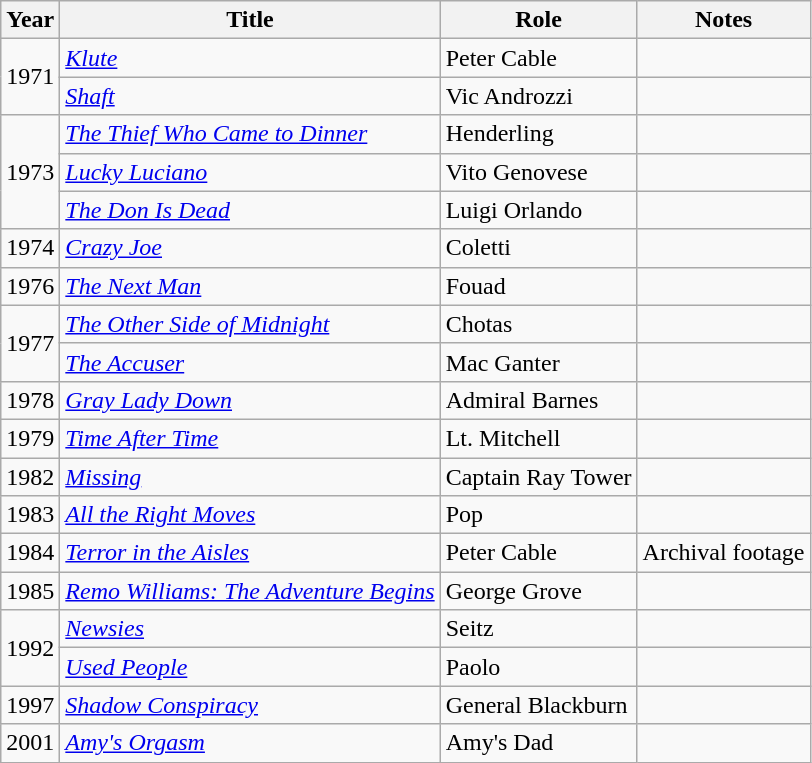<table class="wikitable sortable">
<tr>
<th>Year</th>
<th>Title</th>
<th>Role</th>
<th class = "unsortable">Notes</th>
</tr>
<tr>
<td rowspan=2>1971</td>
<td><em><a href='#'>Klute</a></em></td>
<td>Peter Cable</td>
<td></td>
</tr>
<tr>
<td><em><a href='#'>Shaft</a></em></td>
<td>Vic Androzzi</td>
<td></td>
</tr>
<tr>
<td rowspan=3>1973</td>
<td><em><a href='#'>The Thief Who Came to Dinner</a></em></td>
<td>Henderling</td>
<td></td>
</tr>
<tr>
<td><em><a href='#'>Lucky Luciano</a></em></td>
<td>Vito Genovese</td>
<td></td>
</tr>
<tr>
<td><em><a href='#'>The Don Is Dead</a></em></td>
<td>Luigi Orlando</td>
<td></td>
</tr>
<tr>
<td>1974</td>
<td><em><a href='#'>Crazy Joe</a></em></td>
<td>Coletti</td>
<td></td>
</tr>
<tr>
<td>1976</td>
<td><em><a href='#'>The Next Man</a></em></td>
<td>Fouad</td>
<td></td>
</tr>
<tr>
<td rowspan=2>1977</td>
<td><em><a href='#'>The Other Side of Midnight</a></em></td>
<td>Chotas</td>
<td></td>
</tr>
<tr>
<td><em><a href='#'>The Accuser</a></em></td>
<td>Mac Ganter</td>
<td></td>
</tr>
<tr>
<td>1978</td>
<td><em><a href='#'>Gray Lady Down</a></em></td>
<td>Admiral Barnes</td>
<td></td>
</tr>
<tr>
<td>1979</td>
<td><em><a href='#'>Time After Time</a></em></td>
<td>Lt. Mitchell</td>
<td></td>
</tr>
<tr>
<td>1982</td>
<td><em><a href='#'>Missing</a></em></td>
<td>Captain Ray Tower</td>
<td></td>
</tr>
<tr>
<td>1983</td>
<td><em><a href='#'>All the Right Moves</a></em></td>
<td>Pop</td>
<td></td>
</tr>
<tr>
<td>1984</td>
<td><em><a href='#'>Terror in the Aisles</a></em></td>
<td>Peter Cable</td>
<td>Archival footage</td>
</tr>
<tr>
<td>1985</td>
<td><em><a href='#'>Remo Williams: The Adventure Begins</a></em></td>
<td>George Grove</td>
<td></td>
</tr>
<tr>
<td rowspan=2>1992</td>
<td><em><a href='#'>Newsies</a></em></td>
<td>Seitz</td>
<td></td>
</tr>
<tr>
<td><em><a href='#'>Used People</a></em></td>
<td>Paolo</td>
<td></td>
</tr>
<tr>
<td>1997</td>
<td><em><a href='#'>Shadow Conspiracy</a></em></td>
<td>General Blackburn</td>
<td></td>
</tr>
<tr>
<td>2001</td>
<td><em><a href='#'>Amy's Orgasm</a></em></td>
<td>Amy's Dad</td>
<td></td>
</tr>
</table>
